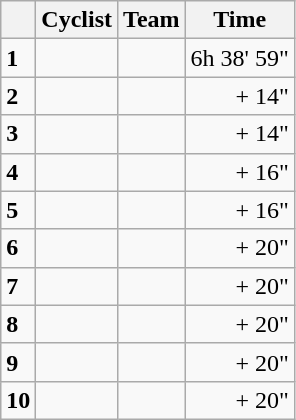<table class="wikitable">
<tr>
<th></th>
<th>Cyclist</th>
<th>Team</th>
<th>Time</th>
</tr>
<tr>
<td><strong>1</strong></td>
<td>  </td>
<td></td>
<td align=right>6h 38' 59"</td>
</tr>
<tr>
<td><strong>2</strong></td>
<td></td>
<td></td>
<td align=right>+ 14"</td>
</tr>
<tr>
<td><strong>3</strong></td>
<td></td>
<td></td>
<td align=right>+ 14"</td>
</tr>
<tr>
<td><strong>4</strong></td>
<td></td>
<td></td>
<td align=right>+ 16"</td>
</tr>
<tr>
<td><strong>5</strong></td>
<td> </td>
<td></td>
<td align=right>+ 16"</td>
</tr>
<tr>
<td><strong>6</strong></td>
<td></td>
<td></td>
<td align=right>+ 20"</td>
</tr>
<tr>
<td><strong>7</strong></td>
<td></td>
<td></td>
<td align=right>+ 20"</td>
</tr>
<tr>
<td><strong>8</strong></td>
<td></td>
<td></td>
<td align=right>+ 20"</td>
</tr>
<tr>
<td><strong>9</strong></td>
<td></td>
<td></td>
<td align=right>+ 20"</td>
</tr>
<tr>
<td><strong>10</strong></td>
<td></td>
<td></td>
<td align=right>+ 20"</td>
</tr>
</table>
